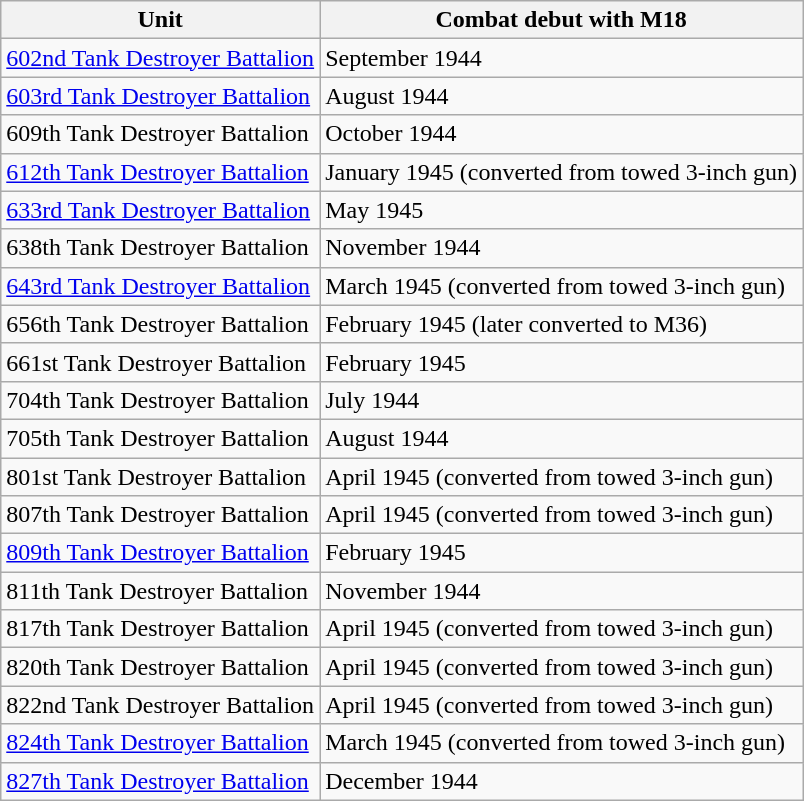<table class="wikitable">
<tr>
<th>Unit</th>
<th>Combat debut with M18</th>
</tr>
<tr>
<td><a href='#'>602nd Tank Destroyer Battalion</a></td>
<td>September 1944</td>
</tr>
<tr>
<td><a href='#'>603rd Tank Destroyer Battalion</a></td>
<td>August 1944</td>
</tr>
<tr>
<td>609th Tank Destroyer Battalion</td>
<td>October 1944</td>
</tr>
<tr>
<td><a href='#'>612th Tank Destroyer Battalion</a></td>
<td>January 1945 (converted from towed 3-inch gun)</td>
</tr>
<tr>
<td><a href='#'>633rd Tank Destroyer Battalion</a></td>
<td>May 1945</td>
</tr>
<tr>
<td>638th Tank Destroyer Battalion</td>
<td>November 1944</td>
</tr>
<tr>
<td><a href='#'>643rd Tank Destroyer Battalion</a></td>
<td>March 1945 (converted from towed 3-inch gun)</td>
</tr>
<tr>
<td>656th Tank Destroyer Battalion</td>
<td>February 1945 (later converted to M36)</td>
</tr>
<tr>
<td>661st Tank Destroyer Battalion</td>
<td>February 1945</td>
</tr>
<tr>
<td>704th Tank Destroyer Battalion</td>
<td>July 1944</td>
</tr>
<tr>
<td>705th Tank Destroyer Battalion</td>
<td>August 1944</td>
</tr>
<tr>
<td>801st Tank Destroyer Battalion</td>
<td>April 1945 (converted from towed 3-inch gun)</td>
</tr>
<tr>
<td>807th Tank Destroyer Battalion</td>
<td>April 1945 (converted from towed 3-inch gun)</td>
</tr>
<tr>
<td><a href='#'>809th Tank Destroyer Battalion</a></td>
<td>February 1945</td>
</tr>
<tr>
<td>811th Tank Destroyer Battalion</td>
<td>November 1944</td>
</tr>
<tr>
<td>817th Tank Destroyer Battalion</td>
<td>April 1945 (converted from towed 3-inch gun)</td>
</tr>
<tr>
<td>820th Tank Destroyer Battalion</td>
<td>April 1945 (converted from towed 3-inch gun)</td>
</tr>
<tr>
<td>822nd Tank Destroyer Battalion</td>
<td>April 1945 (converted from towed 3-inch gun)</td>
</tr>
<tr>
<td><a href='#'>824th Tank Destroyer Battalion</a></td>
<td>March 1945 (converted from towed 3-inch gun)</td>
</tr>
<tr>
<td><a href='#'>827th Tank Destroyer Battalion</a></td>
<td>December 1944</td>
</tr>
</table>
